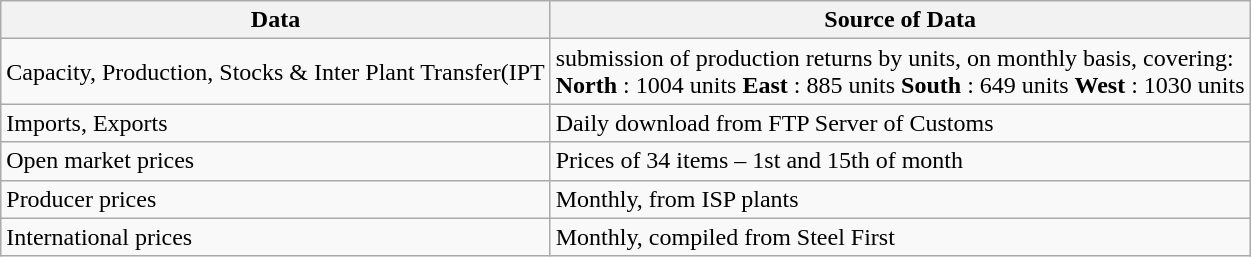<table class="wikitable">
<tr>
<th>Data</th>
<th>Source of Data</th>
</tr>
<tr>
<td>Capacity, Production, Stocks & Inter Plant Transfer(IPT</td>
<td>submission of production returns by units, on monthly basis, covering:<br><strong>North</strong> : 1004 units      <strong>East</strong> : 885 units
<strong>South</strong> : 649 units      <strong>West</strong> : 1030 units</td>
</tr>
<tr>
<td>Imports, Exports</td>
<td>Daily download from FTP Server of Customs</td>
</tr>
<tr>
<td>Open market prices</td>
<td>Prices of 34 items – 1st and 15th of month</td>
</tr>
<tr>
<td>Producer prices</td>
<td>Monthly, from ISP plants</td>
</tr>
<tr>
<td>International prices</td>
<td>Monthly, compiled from Steel First</td>
</tr>
</table>
